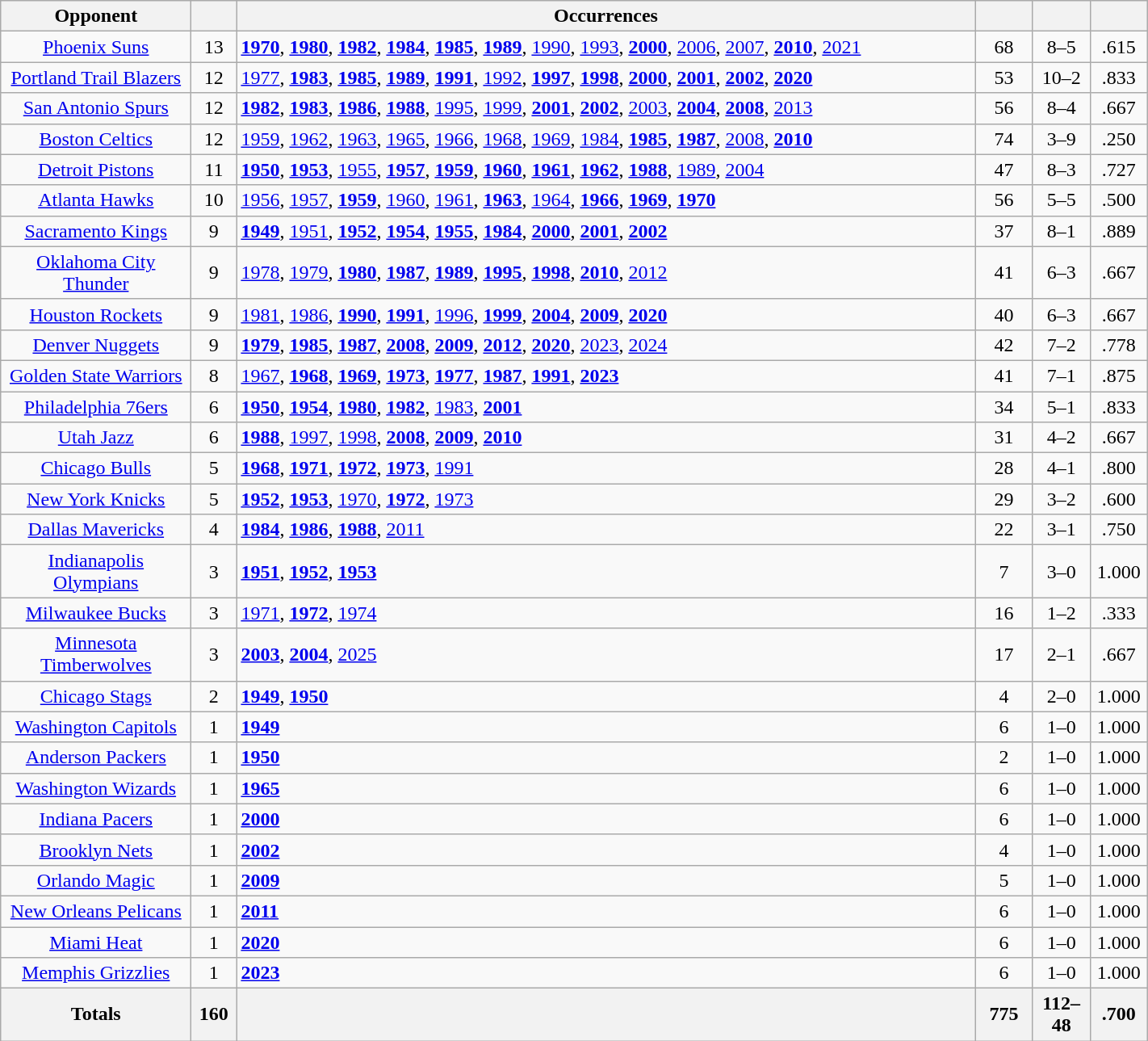<table class="wikitable sortable" style="text-align: center; width: 75%;">
<tr>
<th width="150">Opponent</th>
<th width="30"></th>
<th>Occurrences</th>
<th width="40"></th>
<th width="40"></th>
<th width="40"></th>
</tr>
<tr>
<td><a href='#'>Phoenix Suns</a></td>
<td>13</td>
<td align=left><strong><a href='#'>1970</a></strong>, <strong><a href='#'>1980</a></strong>, <strong><a href='#'>1982</a></strong>, <strong><a href='#'>1984</a></strong>, <strong><a href='#'>1985</a></strong>, <strong><a href='#'>1989</a></strong>, <a href='#'>1990</a>, <a href='#'>1993</a>, <strong><a href='#'>2000</a></strong>, <a href='#'>2006</a>, <a href='#'>2007</a>, <strong><a href='#'>2010</a></strong>, <a href='#'>2021</a></td>
<td>68</td>
<td>8–5</td>
<td>.615</td>
</tr>
<tr>
<td><a href='#'>Portland Trail Blazers</a></td>
<td>12</td>
<td align=left><a href='#'>1977</a>, <strong><a href='#'>1983</a></strong>, <strong><a href='#'>1985</a></strong>, <strong><a href='#'>1989</a></strong>, <strong><a href='#'>1991</a></strong>, <a href='#'>1992</a>, <strong><a href='#'>1997</a></strong>, <strong><a href='#'>1998</a></strong>, <strong><a href='#'>2000</a></strong>, <strong><a href='#'>2001</a></strong>, <strong><a href='#'>2002</a></strong>, <strong><a href='#'>2020</a></strong></td>
<td>53</td>
<td>10–2</td>
<td>.833</td>
</tr>
<tr>
<td><a href='#'>San Antonio Spurs</a></td>
<td>12</td>
<td align=left><strong><a href='#'>1982</a></strong>, <strong><a href='#'>1983</a></strong>, <strong><a href='#'>1986</a></strong>, <strong><a href='#'>1988</a></strong>, <a href='#'>1995</a>, <a href='#'>1999</a>, <strong><a href='#'>2001</a></strong>, <strong><a href='#'>2002</a></strong>, <a href='#'>2003</a>, <strong><a href='#'>2004</a></strong>, <strong><a href='#'>2008</a></strong>, <a href='#'>2013</a></td>
<td>56</td>
<td>8–4</td>
<td>.667</td>
</tr>
<tr>
<td><a href='#'>Boston Celtics</a></td>
<td>12</td>
<td align=left><a href='#'>1959</a>, <a href='#'>1962</a>, <a href='#'>1963</a>, <a href='#'>1965</a>, <a href='#'>1966</a>, <a href='#'>1968</a>, <a href='#'>1969</a>, <a href='#'>1984</a>, <strong><a href='#'>1985</a></strong>, <strong><a href='#'>1987</a></strong>, <a href='#'>2008</a>, <strong><a href='#'>2010</a></strong></td>
<td>74</td>
<td>3–9</td>
<td>.250</td>
</tr>
<tr>
<td><a href='#'>Detroit Pistons</a></td>
<td>11</td>
<td align=left><strong><a href='#'>1950</a></strong>, <strong><a href='#'>1953</a></strong>, <a href='#'>1955</a>, <strong><a href='#'>1957</a></strong>, <strong><a href='#'>1959</a></strong>, <strong><a href='#'>1960</a></strong>, <strong><a href='#'>1961</a></strong>, <strong><a href='#'>1962</a></strong>, <strong><a href='#'>1988</a></strong>, <a href='#'>1989</a>, <a href='#'>2004</a></td>
<td>47</td>
<td>8–3</td>
<td>.727</td>
</tr>
<tr>
<td><a href='#'>Atlanta Hawks</a></td>
<td>10</td>
<td align=left><a href='#'>1956</a>, <a href='#'>1957</a>, <strong><a href='#'>1959</a></strong>, <a href='#'>1960</a>, <a href='#'>1961</a>, <strong><a href='#'>1963</a></strong>, <a href='#'>1964</a>, <strong><a href='#'>1966</a></strong>, <strong><a href='#'>1969</a></strong>, <strong><a href='#'>1970</a></strong></td>
<td>56</td>
<td>5–5</td>
<td>.500</td>
</tr>
<tr>
<td><a href='#'>Sacramento Kings</a></td>
<td>9</td>
<td align=left><strong><a href='#'>1949</a></strong>, <a href='#'>1951</a>, <strong><a href='#'>1952</a></strong>, <strong><a href='#'>1954</a></strong>, <strong><a href='#'>1955</a></strong>, <strong><a href='#'>1984</a></strong>, <strong><a href='#'>2000</a></strong>, <strong><a href='#'>2001</a></strong>, <strong><a href='#'>2002</a></strong></td>
<td>37</td>
<td>8–1</td>
<td>.889</td>
</tr>
<tr>
<td><a href='#'>Oklahoma City Thunder</a></td>
<td>9</td>
<td align=left><a href='#'>1978</a>, <a href='#'>1979</a>, <strong><a href='#'>1980</a></strong>, <strong><a href='#'>1987</a></strong>, <strong><a href='#'>1989</a></strong>, <strong><a href='#'>1995</a></strong>, <strong><a href='#'>1998</a></strong>, <strong><a href='#'>2010</a></strong>, <a href='#'>2012</a></td>
<td>41</td>
<td>6–3</td>
<td>.667</td>
</tr>
<tr>
<td><a href='#'>Houston Rockets</a></td>
<td>9</td>
<td align=left><a href='#'>1981</a>, <a href='#'>1986</a>, <strong><a href='#'>1990</a></strong>, <strong><a href='#'>1991</a></strong>, <a href='#'>1996</a>, <strong><a href='#'>1999</a></strong>, <strong><a href='#'>2004</a></strong>, <strong><a href='#'>2009</a></strong>, <strong><a href='#'>2020</a></strong></td>
<td>40</td>
<td>6–3</td>
<td>.667</td>
</tr>
<tr>
<td><a href='#'>Denver Nuggets</a></td>
<td>9</td>
<td align=left><strong><a href='#'>1979</a></strong>, <strong><a href='#'>1985</a></strong>, <strong><a href='#'>1987</a></strong>, <strong><a href='#'>2008</a></strong>, <strong><a href='#'>2009</a></strong>, <strong><a href='#'>2012</a></strong>, <strong><a href='#'>2020</a></strong>, <a href='#'>2023</a>, <a href='#'>2024</a></td>
<td>42</td>
<td>7–2</td>
<td>.778</td>
</tr>
<tr>
<td><a href='#'>Golden State Warriors</a></td>
<td>8</td>
<td align=left><a href='#'>1967</a>, <strong><a href='#'>1968</a></strong>, <strong><a href='#'>1969</a></strong>, <strong><a href='#'>1973</a></strong>, <strong><a href='#'>1977</a></strong>, <strong><a href='#'>1987</a></strong>, <strong><a href='#'>1991</a></strong>, <strong><a href='#'>2023</a></strong></td>
<td>41</td>
<td>7–1</td>
<td>.875</td>
</tr>
<tr>
<td><a href='#'>Philadelphia 76ers</a></td>
<td>6</td>
<td align=left><strong><a href='#'>1950</a></strong>, <strong><a href='#'>1954</a></strong>, <strong><a href='#'>1980</a></strong>, <strong><a href='#'>1982</a></strong>, <a href='#'>1983</a>, <strong><a href='#'>2001</a></strong></td>
<td>34</td>
<td>5–1</td>
<td>.833</td>
</tr>
<tr>
<td><a href='#'>Utah Jazz</a></td>
<td>6</td>
<td align=left><strong><a href='#'>1988</a></strong>, <a href='#'>1997</a>, <a href='#'>1998</a>, <strong><a href='#'>2008</a></strong>, <strong><a href='#'>2009</a></strong>, <strong><a href='#'>2010</a></strong></td>
<td>31</td>
<td>4–2</td>
<td>.667</td>
</tr>
<tr>
<td><a href='#'>Chicago Bulls</a></td>
<td>5</td>
<td align=left><strong><a href='#'>1968</a></strong>, <strong><a href='#'>1971</a></strong>, <strong><a href='#'>1972</a></strong>, <strong><a href='#'>1973</a></strong>, <a href='#'>1991</a></td>
<td>28</td>
<td>4–1</td>
<td>.800</td>
</tr>
<tr>
<td><a href='#'>New York Knicks</a></td>
<td>5</td>
<td align=left><strong><a href='#'>1952</a></strong>, <strong><a href='#'>1953</a></strong>, <a href='#'>1970</a>, <strong><a href='#'>1972</a></strong>, <a href='#'>1973</a></td>
<td>29</td>
<td>3–2</td>
<td>.600</td>
</tr>
<tr>
<td><a href='#'>Dallas Mavericks</a></td>
<td>4</td>
<td align=left><strong><a href='#'>1984</a></strong>, <strong><a href='#'>1986</a></strong>, <strong><a href='#'>1988</a></strong>, <a href='#'>2011</a></td>
<td>22</td>
<td>3–1</td>
<td>.750</td>
</tr>
<tr>
<td><a href='#'>Indianapolis Olympians</a></td>
<td>3</td>
<td align=left><strong><a href='#'>1951</a></strong>, <strong><a href='#'>1952</a></strong>, <strong><a href='#'>1953</a></strong></td>
<td>7</td>
<td>3–0</td>
<td>1.000</td>
</tr>
<tr>
<td><a href='#'>Milwaukee Bucks</a></td>
<td>3</td>
<td align=left><a href='#'>1971</a>, <strong><a href='#'>1972</a></strong>, <a href='#'>1974</a></td>
<td>16</td>
<td>1–2</td>
<td>.333</td>
</tr>
<tr>
<td><a href='#'>Minnesota Timberwolves</a></td>
<td>3</td>
<td align=left><strong><a href='#'>2003</a></strong>, <strong><a href='#'>2004</a></strong>, <a href='#'>2025</a></td>
<td>17</td>
<td>2–1</td>
<td>.667</td>
</tr>
<tr>
<td><a href='#'>Chicago Stags</a></td>
<td>2</td>
<td align=left><strong><a href='#'>1949</a></strong>, <strong><a href='#'>1950</a></strong></td>
<td>4</td>
<td>2–0</td>
<td>1.000</td>
</tr>
<tr>
<td><a href='#'>Washington Capitols</a></td>
<td>1</td>
<td align=left><strong><a href='#'>1949</a></strong></td>
<td>6</td>
<td>1–0</td>
<td>1.000</td>
</tr>
<tr>
<td><a href='#'>Anderson Packers</a></td>
<td>1</td>
<td align=left><strong><a href='#'>1950</a></strong></td>
<td>2</td>
<td>1–0</td>
<td>1.000</td>
</tr>
<tr>
<td><a href='#'>Washington Wizards</a></td>
<td>1</td>
<td align=left><strong><a href='#'>1965</a></strong></td>
<td>6</td>
<td>1–0</td>
<td>1.000</td>
</tr>
<tr>
<td><a href='#'>Indiana Pacers</a></td>
<td>1</td>
<td align=left><strong><a href='#'>2000</a></strong></td>
<td>6</td>
<td>1–0</td>
<td>1.000</td>
</tr>
<tr>
<td><a href='#'>Brooklyn Nets</a></td>
<td>1</td>
<td align=left><strong><a href='#'>2002</a></strong></td>
<td>4</td>
<td>1–0</td>
<td>1.000</td>
</tr>
<tr>
<td><a href='#'>Orlando Magic</a></td>
<td>1</td>
<td align=left><strong><a href='#'>2009</a></strong></td>
<td>5</td>
<td>1–0</td>
<td>1.000</td>
</tr>
<tr>
<td><a href='#'>New Orleans Pelicans</a></td>
<td>1</td>
<td align=left><strong><a href='#'>2011</a></strong></td>
<td>6</td>
<td>1–0</td>
<td>1.000</td>
</tr>
<tr>
<td><a href='#'>Miami Heat</a></td>
<td>1</td>
<td align=left><strong><a href='#'>2020</a></strong></td>
<td>6</td>
<td>1–0</td>
<td>1.000</td>
</tr>
<tr>
<td><a href='#'>Memphis Grizzlies</a></td>
<td>1</td>
<td align=left><strong><a href='#'>2023</a></strong></td>
<td>6</td>
<td>1–0</td>
<td>1.000</td>
</tr>
<tr>
<th width="150">Totals</th>
<th width="30">160</th>
<th></th>
<th width="40">775</th>
<th width="40">112–48</th>
<th width="40">.700</th>
</tr>
</table>
